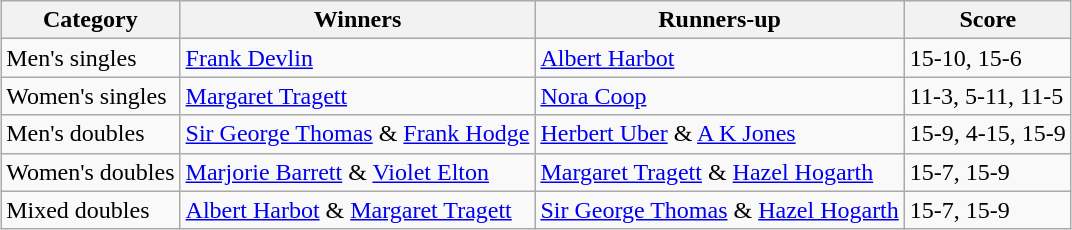<table class=wikitable style="margin:auto;">
<tr>
<th>Category</th>
<th>Winners</th>
<th>Runners-up</th>
<th>Score</th>
</tr>
<tr>
<td>Men's singles</td>
<td> <a href='#'>Frank Devlin</a></td>
<td> <a href='#'>Albert Harbot</a></td>
<td>15-10, 15-6</td>
</tr>
<tr>
<td>Women's singles</td>
<td> <a href='#'>Margaret Tragett</a></td>
<td> <a href='#'>Nora Coop</a></td>
<td>11-3, 5-11, 11-5</td>
</tr>
<tr>
<td>Men's doubles</td>
<td> <a href='#'>Sir George Thomas</a> & <a href='#'>Frank Hodge</a></td>
<td> <a href='#'>Herbert Uber</a> & <a href='#'>A K Jones</a></td>
<td>15-9, 4-15, 15-9</td>
</tr>
<tr>
<td>Women's doubles</td>
<td> <a href='#'>Marjorie Barrett</a> & <a href='#'>Violet Elton</a></td>
<td> <a href='#'>Margaret Tragett</a> & <a href='#'>Hazel Hogarth</a></td>
<td>15-7, 15-9</td>
</tr>
<tr>
<td>Mixed doubles</td>
<td> <a href='#'>Albert Harbot</a> & <a href='#'>Margaret Tragett</a></td>
<td> <a href='#'>Sir George Thomas</a> & <a href='#'>Hazel Hogarth</a></td>
<td>15-7, 15-9</td>
</tr>
</table>
